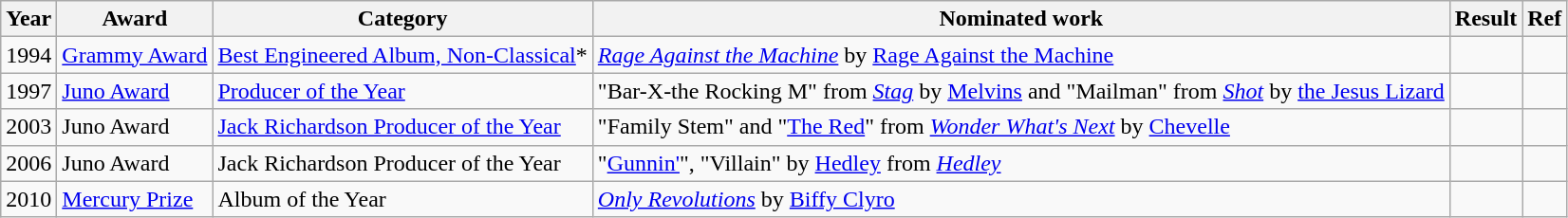<table class="wikitable sortable">
<tr>
<th>Year</th>
<th>Award</th>
<th>Category</th>
<th>Nominated work</th>
<th>Result</th>
<th>Ref</th>
</tr>
<tr>
<td>1994</td>
<td><a href='#'>Grammy Award</a></td>
<td><a href='#'>Best Engineered Album, Non-Classical</a>*</td>
<td><em><a href='#'>Rage Against the Machine</a></em> by <a href='#'>Rage Against the Machine</a></td>
<td></td>
<td></td>
</tr>
<tr>
<td>1997</td>
<td><a href='#'>Juno Award</a></td>
<td><a href='#'>Producer of the Year</a></td>
<td>"Bar-X-the Rocking M" from <em><a href='#'>Stag</a></em> by <a href='#'>Melvins</a> and "Mailman" from <em><a href='#'>Shot</a></em> by <a href='#'>the Jesus Lizard</a></td>
<td></td>
<td></td>
</tr>
<tr>
<td>2003</td>
<td>Juno Award</td>
<td><a href='#'>Jack Richardson Producer of the Year</a></td>
<td>"Family Stem" and "<a href='#'>The Red</a>" from <em><a href='#'>Wonder What's Next</a></em> by <a href='#'>Chevelle</a></td>
<td></td>
<td></td>
</tr>
<tr>
<td>2006</td>
<td>Juno Award</td>
<td>Jack Richardson Producer of the Year</td>
<td>"<a href='#'>Gunnin'</a>", "Villain" by <a href='#'>Hedley</a> from <em><a href='#'>Hedley</a></em></td>
<td></td>
<td></td>
</tr>
<tr>
<td>2010</td>
<td><a href='#'>Mercury Prize</a></td>
<td>Album of the Year</td>
<td><em><a href='#'>Only Revolutions</a></em> by <a href='#'>Biffy Clyro</a></td>
<td></td>
<td></td>
</tr>
</table>
